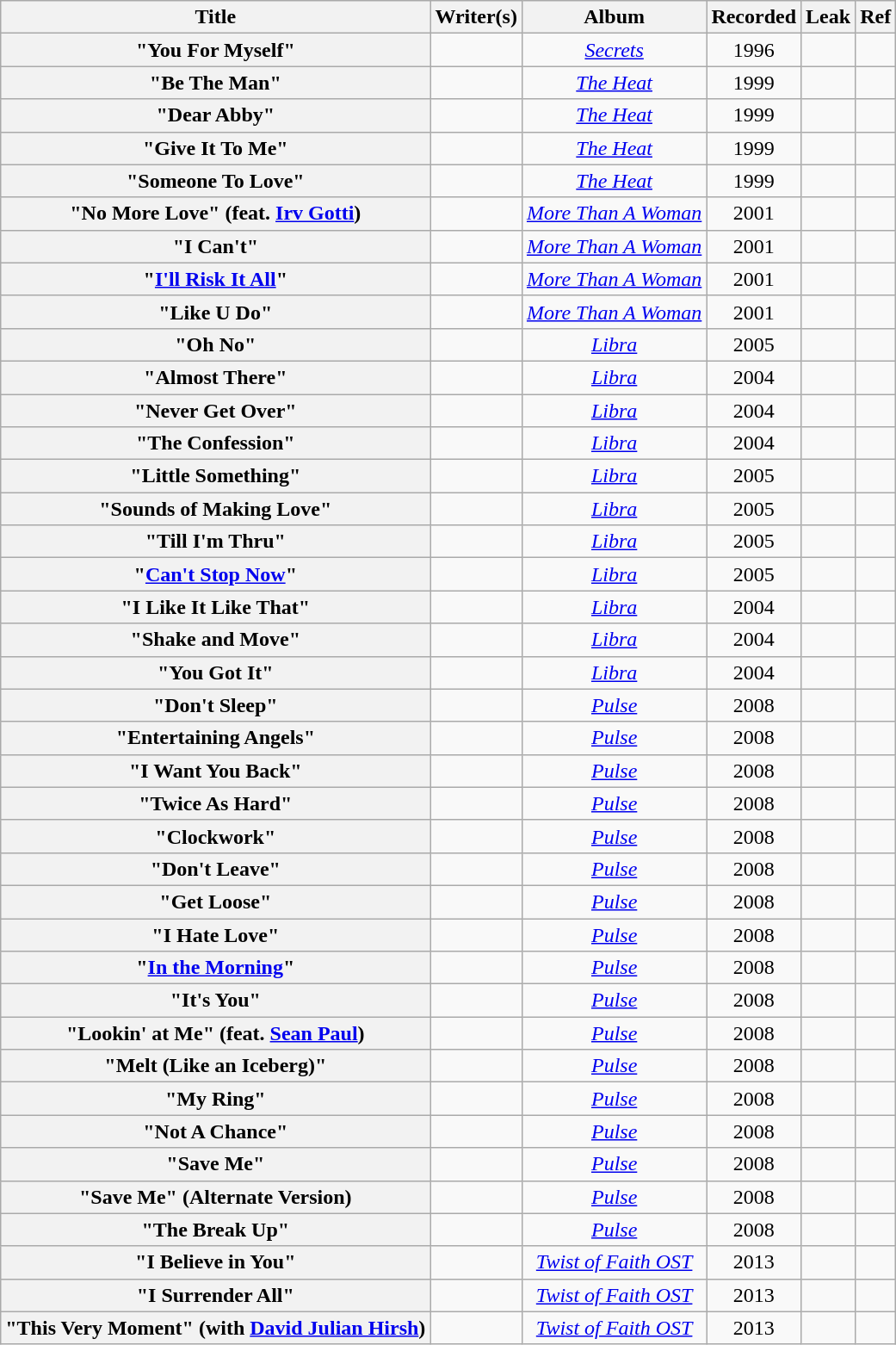<table class="wikitable sortable plainrowheaders" style="text-align:center;">
<tr>
<th scope="col">Title</th>
<th scope="col">Writer(s)</th>
<th scope="col">Album</th>
<th scope="col">Recorded</th>
<th scope="col">Leak</th>
<th scope="col" class="unsortable">Ref</th>
</tr>
<tr>
<th scope="row">"You For Myself"</th>
<td></td>
<td><em><a href='#'>Secrets</a></em></td>
<td>1996</td>
<td></td>
<td></td>
</tr>
<tr>
<th scope="row">"Be The Man"</th>
<td></td>
<td><em><a href='#'>The Heat</a></em></td>
<td>1999</td>
<td></td>
<td></td>
</tr>
<tr>
<th scope="row">"Dear Abby"</th>
<td></td>
<td><em><a href='#'>The Heat</a></em></td>
<td>1999</td>
<td></td>
<td></td>
</tr>
<tr>
<th scope="row">"Give It To Me"</th>
<td></td>
<td><em><a href='#'>The Heat</a></em></td>
<td>1999</td>
<td></td>
<td></td>
</tr>
<tr>
<th scope="row">"Someone To Love"</th>
<td></td>
<td><em><a href='#'>The Heat</a></em></td>
<td>1999</td>
<td></td>
<td></td>
</tr>
<tr>
<th scope="row">"No More Love" (feat. <a href='#'>Irv Gotti</a>)</th>
<td></td>
<td><em><a href='#'>More Than A Woman</a></em></td>
<td>2001</td>
<td></td>
<td></td>
</tr>
<tr>
<th scope="row">"I Can't"</th>
<td></td>
<td><em><a href='#'>More Than A Woman</a></em></td>
<td>2001</td>
<td></td>
<td></td>
</tr>
<tr>
<th scope="row">"<a href='#'>I'll Risk It All</a>"</th>
<td></td>
<td><em><a href='#'>More Than A Woman</a></em></td>
<td>2001</td>
<td></td>
<td></td>
</tr>
<tr>
<th scope="row">"Like U Do"</th>
<td></td>
<td><em><a href='#'>More Than A Woman</a></em></td>
<td>2001</td>
<td></td>
<td></td>
</tr>
<tr>
<th scope="row">"Oh No"</th>
<td></td>
<td><em><a href='#'>Libra</a></em></td>
<td>2005</td>
<td></td>
<td></td>
</tr>
<tr>
<th scope="row">"Almost There"</th>
<td></td>
<td><a href='#'><em>Libra</em></a></td>
<td>2004</td>
<td></td>
<td></td>
</tr>
<tr>
<th scope="row">"Never Get Over"</th>
<td></td>
<td><em><a href='#'>Libra</a></em></td>
<td>2004</td>
<td></td>
<td></td>
</tr>
<tr>
<th scope="row">"The Confession"</th>
<td></td>
<td><em><a href='#'>Libra</a></em></td>
<td>2004</td>
<td></td>
<td></td>
</tr>
<tr>
<th scope="row">"Little Something"</th>
<td></td>
<td><em><a href='#'>Libra</a></em></td>
<td>2005</td>
<td></td>
<td></td>
</tr>
<tr>
<th scope="row">"Sounds of Making Love"</th>
<td></td>
<td><em><a href='#'>Libra</a></em></td>
<td>2005</td>
<td></td>
<td></td>
</tr>
<tr>
<th scope="row">"Till I'm Thru"</th>
<td></td>
<td><em><a href='#'>Libra</a></em></td>
<td>2005</td>
<td></td>
<td></td>
</tr>
<tr>
<th scope="row">"<a href='#'>Can't Stop Now</a>"</th>
<td></td>
<td><em><a href='#'>Libra</a></em></td>
<td>2005</td>
<td></td>
<td></td>
</tr>
<tr>
<th scope="row">"I Like It Like That"</th>
<td></td>
<td><a href='#'><em>Libra</em></a></td>
<td>2004</td>
<td></td>
<td></td>
</tr>
<tr>
<th scope="row">"Shake and Move"</th>
<td></td>
<td><em><a href='#'>Libra</a></em></td>
<td>2004</td>
<td></td>
<td></td>
</tr>
<tr>
<th scope="row">"You Got It"</th>
<td></td>
<td><em><a href='#'>Libra</a></em></td>
<td>2004</td>
<td></td>
<td></td>
</tr>
<tr>
<th scope="row">"Don't Sleep"</th>
<td></td>
<td><em><a href='#'>Pulse</a></em></td>
<td>2008</td>
<td></td>
<td></td>
</tr>
<tr>
<th scope="row">"Entertaining Angels"</th>
<td></td>
<td><em><a href='#'>Pulse</a></em></td>
<td>2008</td>
<td></td>
<td></td>
</tr>
<tr>
<th scope="row">"I Want You Back"</th>
<td></td>
<td><em><a href='#'>Pulse</a></em></td>
<td>2008</td>
<td></td>
<td></td>
</tr>
<tr>
<th scope="row">"Twice As Hard"</th>
<td></td>
<td><em><a href='#'>Pulse</a></em></td>
<td>2008</td>
<td></td>
<td></td>
</tr>
<tr>
<th scope="row">"Clockwork"</th>
<td></td>
<td><em><a href='#'>Pulse</a></em></td>
<td>2008</td>
<td></td>
<td></td>
</tr>
<tr>
<th scope="row">"Don't Leave"</th>
<td></td>
<td><em><a href='#'>Pulse</a></em></td>
<td>2008</td>
<td></td>
<td></td>
</tr>
<tr>
<th scope="row">"Get Loose"</th>
<td></td>
<td><em><a href='#'>Pulse</a></em></td>
<td>2008</td>
<td></td>
<td></td>
</tr>
<tr>
<th scope="row">"I Hate Love"</th>
<td></td>
<td><em><a href='#'>Pulse</a></em></td>
<td>2008</td>
<td></td>
<td></td>
</tr>
<tr>
<th scope="row">"<a href='#'>In the Morning</a>"</th>
<td></td>
<td><em><a href='#'>Pulse</a></em></td>
<td>2008</td>
<td></td>
<td></td>
</tr>
<tr>
<th scope="row">"It's You"</th>
<td></td>
<td><em><a href='#'>Pulse</a></em></td>
<td>2008</td>
<td></td>
<td></td>
</tr>
<tr>
<th scope="row">"Lookin' at Me" (feat. <a href='#'>Sean Paul</a>)</th>
<td></td>
<td><em><a href='#'>Pulse</a></em></td>
<td>2008</td>
<td></td>
<td></td>
</tr>
<tr>
<th scope="row">"Melt (Like an Iceberg)"</th>
<td></td>
<td><em><a href='#'>Pulse</a></em></td>
<td>2008</td>
<td></td>
<td></td>
</tr>
<tr>
<th scope="row">"My Ring"</th>
<td></td>
<td><em><a href='#'>Pulse</a></em></td>
<td>2008</td>
<td></td>
<td></td>
</tr>
<tr>
<th scope="row">"Not A Chance"</th>
<td></td>
<td><em><a href='#'>Pulse</a></em></td>
<td>2008</td>
<td></td>
<td></td>
</tr>
<tr>
<th scope="row">"Save Me"</th>
<td></td>
<td><em><a href='#'>Pulse</a></em></td>
<td>2008</td>
<td></td>
<td></td>
</tr>
<tr>
<th scope="row">"Save Me" (Alternate Version)</th>
<td></td>
<td><em><a href='#'>Pulse</a></em></td>
<td>2008</td>
<td></td>
<td></td>
</tr>
<tr>
<th scope="row">"The Break Up"</th>
<td></td>
<td><em><a href='#'>Pulse</a></em></td>
<td>2008</td>
<td></td>
<td></td>
</tr>
<tr>
<th scope="row">"I Believe in You"</th>
<td></td>
<td><em><a href='#'>Twist of Faith OST</a></em></td>
<td>2013</td>
<td></td>
<td></td>
</tr>
<tr>
<th scope="row">"I Surrender All"</th>
<td></td>
<td><em><a href='#'>Twist of Faith OST</a></em></td>
<td>2013</td>
<td></td>
<td></td>
</tr>
<tr>
<th scope="row">"This Very Moment" (with <a href='#'>David Julian Hirsh</a>)</th>
<td></td>
<td><em><a href='#'>Twist of Faith OST</a></em></td>
<td>2013</td>
<td></td>
<td></td>
</tr>
</table>
